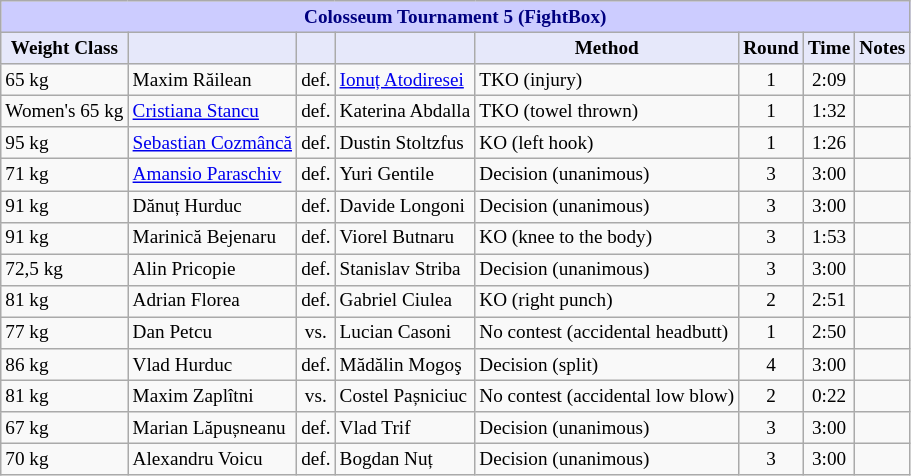<table class="wikitable" style="font-size: 80%;">
<tr>
<th colspan="8" style="background-color: #ccf; color: #000080; text-align: center;"><strong>Colosseum Tournament 5 (FightBox)</strong></th>
</tr>
<tr>
<th colspan="1" style="background-color: #E6E8FA; color: #000000; text-align: center;">Weight Class</th>
<th colspan="1" style="background-color: #E6E8FA; color: #000000; text-align: center;"></th>
<th colspan="1" style="background-color: #E6E8FA; color: #000000; text-align: center;"></th>
<th colspan="1" style="background-color: #E6E8FA; color: #000000; text-align: center;"></th>
<th colspan="1" style="background-color: #E6E8FA; color: #000000; text-align: center;">Method</th>
<th colspan="1" style="background-color: #E6E8FA; color: #000000; text-align: center;">Round</th>
<th colspan="1" style="background-color: #E6E8FA; color: #000000; text-align: center;">Time</th>
<th colspan="1" style="background-color: #E6E8FA; color: #000000; text-align: center;">Notes</th>
</tr>
<tr>
<td>65 kg</td>
<td> Maxim Răilean</td>
<td align=center>def.</td>
<td> <a href='#'>Ionuț Atodiresei</a></td>
<td>TKO (injury)</td>
<td align=center>1</td>
<td align=center>2:09</td>
<td></td>
</tr>
<tr>
<td>Women's 65 kg</td>
<td> <a href='#'>Cristiana Stancu</a></td>
<td align=center>def.</td>
<td> Katerina Abdalla</td>
<td>TKO (towel thrown)</td>
<td align=center>1</td>
<td align=center>1:32</td>
<td></td>
</tr>
<tr>
<td>95 kg</td>
<td> <a href='#'>Sebastian Cozmâncă</a></td>
<td align=center>def.</td>
<td> Dustin Stoltzfus</td>
<td>KO (left hook)</td>
<td align=center>1</td>
<td align=center>1:26</td>
<td></td>
</tr>
<tr>
<td>71 kg</td>
<td> <a href='#'>Amansio Paraschiv</a></td>
<td align=center>def.</td>
<td> Yuri Gentile</td>
<td>Decision (unanimous)</td>
<td align=center>3</td>
<td align=center>3:00</td>
<td></td>
</tr>
<tr>
<td>91 kg</td>
<td> Dănuț Hurduc</td>
<td align=center>def.</td>
<td> Davide Longoni</td>
<td>Decision (unanimous)</td>
<td align=center>3</td>
<td align=center>3:00</td>
<td></td>
</tr>
<tr>
<td>91 kg</td>
<td> Marinică Bejenaru</td>
<td align=center>def.</td>
<td> Viorel Butnaru</td>
<td>KO (knee to the body)</td>
<td align=center>3</td>
<td align=center>1:53</td>
<td></td>
</tr>
<tr>
<td>72,5 kg</td>
<td> Alin Pricopie</td>
<td align=center>def.</td>
<td> Stanislav Striba</td>
<td>Decision (unanimous)</td>
<td align=center>3</td>
<td align=center>3:00</td>
<td></td>
</tr>
<tr>
<td>81 kg</td>
<td> Adrian Florea</td>
<td align=center>def.</td>
<td> Gabriel Ciulea</td>
<td>KO (right punch)</td>
<td align=center>2</td>
<td align=center>2:51</td>
<td></td>
</tr>
<tr>
<td>77 kg</td>
<td> Dan Petcu</td>
<td align=center>vs.</td>
<td> Lucian Casoni</td>
<td>No contest (accidental headbutt)</td>
<td align=center>1</td>
<td align=center>2:50</td>
<td></td>
</tr>
<tr>
<td>86 kg</td>
<td> Vlad Hurduc</td>
<td align=center>def.</td>
<td> Mădălin Mogoş</td>
<td>Decision (split)</td>
<td align=center>4</td>
<td align=center>3:00</td>
<td></td>
</tr>
<tr>
<td>81 kg</td>
<td> Maxim Zaplîtni</td>
<td align=center>vs.</td>
<td> Costel Pașniciuc</td>
<td>No contest (accidental low blow)</td>
<td align=center>2</td>
<td align=center>0:22</td>
<td></td>
</tr>
<tr>
<td>67 kg</td>
<td> Marian Lăpușneanu</td>
<td align=center>def.</td>
<td> Vlad Trif</td>
<td>Decision (unanimous)</td>
<td align=center>3</td>
<td align=center>3:00</td>
<td></td>
</tr>
<tr>
<td>70 kg</td>
<td> Alexandru Voicu</td>
<td align=center>def.</td>
<td> Bogdan Nuț</td>
<td>Decision (unanimous)</td>
<td align=center>3</td>
<td align=center>3:00</td>
<td></td>
</tr>
</table>
